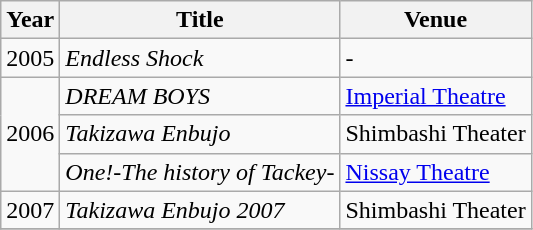<table class="wikitable">
<tr>
<th>Year</th>
<th>Title</th>
<th>Venue</th>
</tr>
<tr>
<td>2005</td>
<td><em>Endless Shock</em></td>
<td>-</td>
</tr>
<tr>
<td rowspan="3">2006</td>
<td><em>DREAM BOYS</em></td>
<td><a href='#'>Imperial Theatre</a></td>
</tr>
<tr>
<td><em>Takizawa Enbujo</em></td>
<td>Shimbashi Theater</td>
</tr>
<tr>
<td><em>One!-The history of Tackey-</em></td>
<td><a href='#'>Nissay Theatre</a></td>
</tr>
<tr>
<td>2007</td>
<td><em>Takizawa Enbujo 2007</em></td>
<td>Shimbashi Theater</td>
</tr>
<tr>
</tr>
</table>
